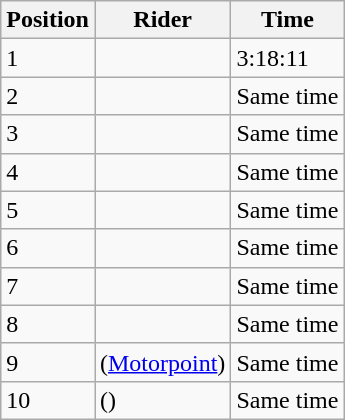<table class="wikitable">
<tr>
<th>Position</th>
<th>Rider</th>
<th>Time</th>
</tr>
<tr>
<td>1</td>
<td></td>
<td>3:18:11</td>
</tr>
<tr>
<td>2</td>
<td></td>
<td>Same time</td>
</tr>
<tr>
<td>3</td>
<td></td>
<td>Same time</td>
</tr>
<tr>
<td>4</td>
<td></td>
<td>Same time</td>
</tr>
<tr>
<td>5</td>
<td></td>
<td>Same time</td>
</tr>
<tr>
<td>6</td>
<td></td>
<td>Same time</td>
</tr>
<tr>
<td>7</td>
<td></td>
<td>Same time</td>
</tr>
<tr>
<td>8</td>
<td></td>
<td>Same time</td>
</tr>
<tr>
<td>9</td>
<td> (<a href='#'>Motorpoint</a>)</td>
<td>Same time</td>
</tr>
<tr>
<td>10</td>
<td> ()</td>
<td>Same time</td>
</tr>
</table>
